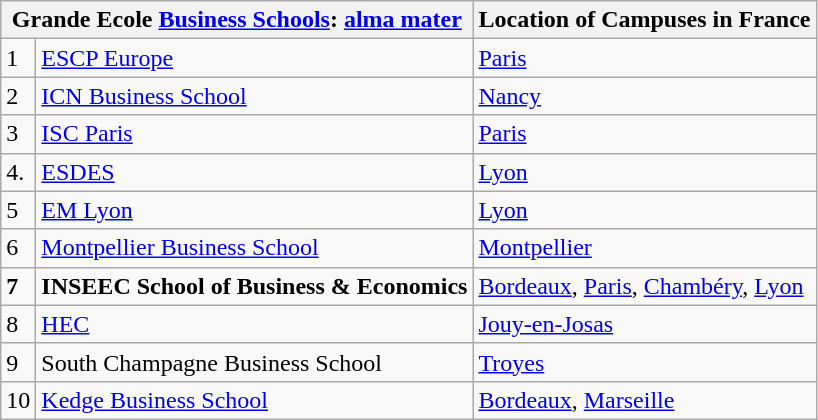<table class="wikitable">
<tr>
<th colspan="2">Grande Ecole <a href='#'>Business Schools</a>: <a href='#'>alma mater</a></th>
<th>Location of Campuses in France</th>
</tr>
<tr>
<td>1</td>
<td><a href='#'>ESCP Europe</a></td>
<td><a href='#'>Paris</a></td>
</tr>
<tr>
<td>2</td>
<td><a href='#'>ICN Business School</a></td>
<td><a href='#'>Nancy</a></td>
</tr>
<tr>
<td>3</td>
<td><a href='#'>ISC Paris</a></td>
<td><a href='#'>Paris</a></td>
</tr>
<tr>
<td>4.</td>
<td><a href='#'>ESDES</a></td>
<td><a href='#'>Lyon</a></td>
</tr>
<tr>
<td>5</td>
<td><a href='#'>EM Lyon</a></td>
<td><a href='#'>Lyon</a></td>
</tr>
<tr>
<td>6</td>
<td><a href='#'>Montpellier Business School</a></td>
<td><a href='#'>Montpellier</a></td>
</tr>
<tr>
<td><strong>7</strong></td>
<td><strong>INSEEC School of Business & Economics</strong></td>
<td><a href='#'>Bordeaux</a>, <a href='#'>Paris</a>, <a href='#'>Chambéry</a>, <a href='#'>Lyon</a></td>
</tr>
<tr>
<td>8</td>
<td><a href='#'>HEC</a></td>
<td><a href='#'>Jouy-en-Josas</a></td>
</tr>
<tr>
<td>9</td>
<td>South Champagne Business School</td>
<td><a href='#'>Troyes</a></td>
</tr>
<tr>
<td>10</td>
<td><a href='#'>Kedge Business School</a></td>
<td><a href='#'>Bordeaux</a>, <a href='#'>Marseille</a></td>
</tr>
</table>
